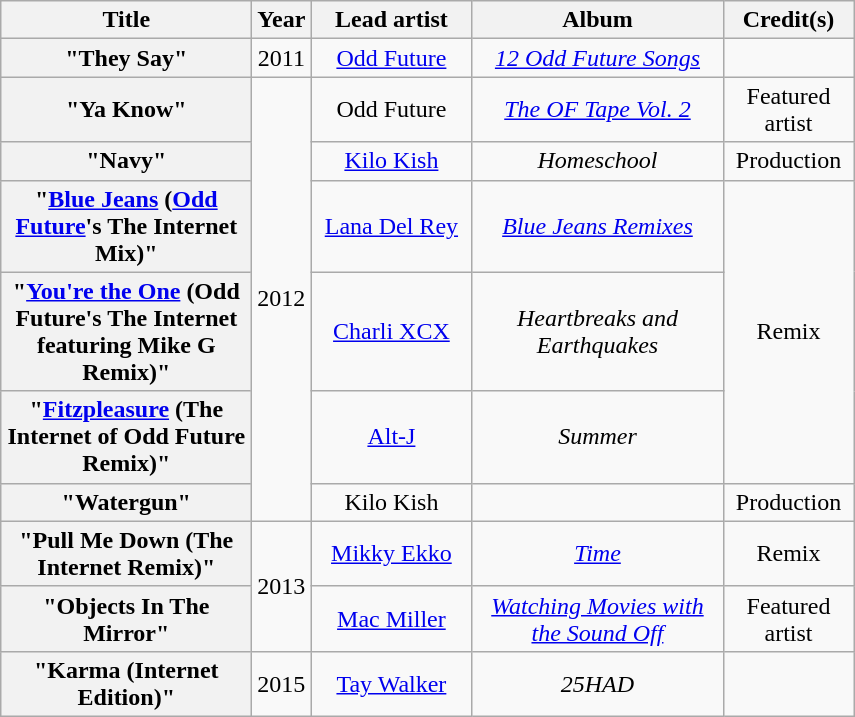<table class="wikitable plainrowheaders" style="text-align:center;">
<tr>
<th scope="col" width="160">Title</th>
<th scope="col" style="width:1em;">Year</th>
<th scope="col" width="100">Lead artist</th>
<th scope="col" width="160">Album</th>
<th scope="col" width="80">Credit(s)</th>
</tr>
<tr>
<th scope="row">"They Say"</th>
<td>2011</td>
<td><a href='#'>Odd Future</a></td>
<td><em><a href='#'>12 Odd Future Songs</a></em></td>
<td></td>
</tr>
<tr>
<th scope="row">"Ya Know"</th>
<td rowspan="6">2012</td>
<td>Odd Future</td>
<td><em><a href='#'>The OF Tape Vol. 2</a></em></td>
<td>Featured artist</td>
</tr>
<tr>
<th scope="row">"Navy"</th>
<td><a href='#'>Kilo Kish</a></td>
<td><em>Homeschool</em></td>
<td>Production</td>
</tr>
<tr>
<th scope="row">"<a href='#'>Blue Jeans</a> (<a href='#'>Odd Future</a>'s The Internet Mix)"</th>
<td><a href='#'>Lana Del Rey</a></td>
<td><em><a href='#'>Blue Jeans Remixes</a></em></td>
<td rowspan="3">Remix</td>
</tr>
<tr>
<th scope="row">"<a href='#'>You're the One</a> (Odd Future's The Internet featuring Mike G Remix)"</th>
<td><a href='#'>Charli XCX</a></td>
<td><em>Heartbreaks and Earthquakes</em></td>
</tr>
<tr>
<th scope="row">"<a href='#'>Fitzpleasure</a> (The Internet of Odd Future Remix)"</th>
<td><a href='#'>Alt-J</a></td>
<td><em>Summer</em></td>
</tr>
<tr>
<th scope="row">"Watergun"</th>
<td>Kilo Kish</td>
<td></td>
<td>Production</td>
</tr>
<tr>
<th scope="row">"Pull Me Down (The Internet Remix)"</th>
<td rowspan="2">2013</td>
<td><a href='#'>Mikky Ekko</a></td>
<td><em><a href='#'>Time</a></em></td>
<td>Remix</td>
</tr>
<tr>
<th scope="row">"Objects In The Mirror"</th>
<td><a href='#'>Mac Miller</a></td>
<td><em><a href='#'>Watching Movies with the Sound Off</a></em></td>
<td>Featured artist</td>
</tr>
<tr>
<th scope="row">"Karma (Internet Edition)"</th>
<td>2015</td>
<td><a href='#'>Tay Walker</a></td>
<td><em>25HAD</em></td>
<td></td>
</tr>
</table>
